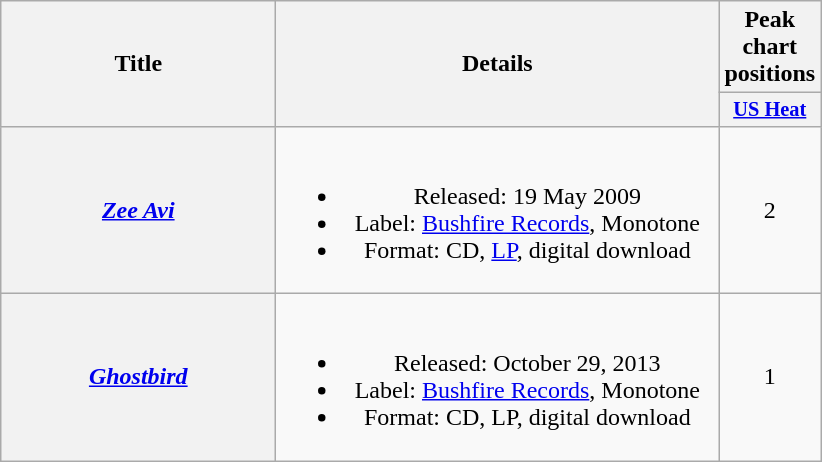<table class="wikitable plainrowheaders" style="text-align:center;">
<tr>
<th rowspan="2" scope="col" style="width:11em;">Title</th>
<th rowspan="2" scope="col" style="width:18em;">Details</th>
<th>Peak chart positions</th>
</tr>
<tr>
<th scope="col" style="width:3em;font-size:85%;"><a href='#'>US Heat</a></th>
</tr>
<tr>
<th scope="row"><em><a href='#'>Zee Avi</a></em></th>
<td><br><ul><li>Released: 19 May 2009</li><li>Label: <a href='#'>Bushfire Records</a>, Monotone</li><li>Format: CD, <a href='#'>LP</a>, digital download</li></ul></td>
<td>2</td>
</tr>
<tr>
<th scope="row"><em><a href='#'>Ghostbird</a></em></th>
<td><br><ul><li>Released: October 29, 2013</li><li>Label: <a href='#'>Bushfire Records</a>, Monotone</li><li>Format: CD, LP, digital download</li></ul></td>
<td>1</td>
</tr>
</table>
